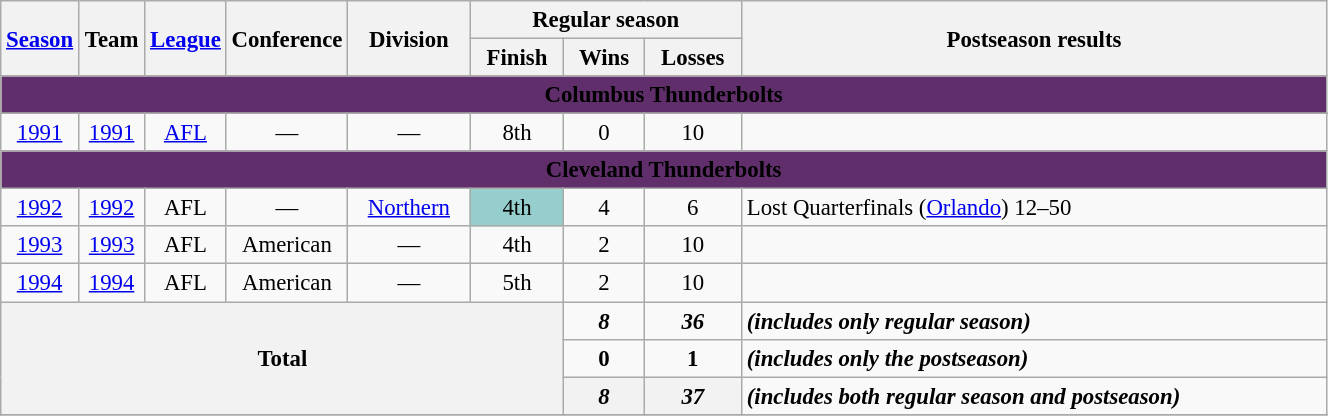<table class="wikitable" style="font-size: 95%; width:70%;">
<tr>
<th rowspan="2" style="width:5%;"><a href='#'>Season</a></th>
<th rowspan="2" style="width:5%;">Team</th>
<th rowspan="2" style="width:5%;"><a href='#'>League</a></th>
<th rowspan="2" style="width:5%;">Conference</th>
<th rowspan="2">Division</th>
<th colspan="3">Regular season</th>
<th rowspan="2">Postseason results</th>
</tr>
<tr>
<th>Finish</th>
<th>Wins</th>
<th>Losses</th>
</tr>
<tr>
<td Colspan="9" align=center style="background:#602F6B"><strong><span>Columbus Thunderbolts</span></strong></td>
</tr>
<tr>
</tr>
<tr>
<td align="center"><a href='#'>1991</a></td>
<td align="center"><a href='#'>1991</a></td>
<td align="center"><a href='#'>AFL</a></td>
<td align="center">—</td>
<td align="center">—</td>
<td align="center">8th</td>
<td align="center">0</td>
<td align="center">10</td>
<td></td>
</tr>
<tr>
<td Colspan="9" align=center style="background:#602F6B"><strong><span>Cleveland Thunderbolts</span></strong></td>
</tr>
<tr>
<td align="center"><a href='#'>1992</a></td>
<td align="center"><a href='#'>1992</a></td>
<td align="center">AFL</td>
<td align="center">—</td>
<td align="center"><a href='#'>Northern</a></td>
<td align="center" bgcolor="#96CDCD">4th</td>
<td align="center">4</td>
<td align="center">6</td>
<td>Lost Quarterfinals (<a href='#'>Orlando</a>) 12–50</td>
</tr>
<tr>
<td align="center"><a href='#'>1993</a></td>
<td align="center"><a href='#'>1993</a></td>
<td align="center">AFL</td>
<td align="center">American</td>
<td align="center">—</td>
<td align="center">4th</td>
<td align="center">2</td>
<td align="center">10</td>
<td></td>
</tr>
<tr>
<td align="center"><a href='#'>1994</a></td>
<td align="center"><a href='#'>1994</a></td>
<td align="center">AFL</td>
<td align="center">American</td>
<td align="center">—</td>
<td align="center">5th</td>
<td align="center">2</td>
<td align="center">10</td>
<td></td>
</tr>
<tr>
<th align="center" rowSpan="3" colSpan="6">Total</th>
<td align="center"><strong><em>8</em></strong></td>
<td align="center"><strong><em>36</em></strong></td>
<td colSpan="2"><strong><em>(includes only regular season)</em></strong></td>
</tr>
<tr>
<td align="center"><strong>0</strong></td>
<td align="center"><strong>1</strong></td>
<td colSpan="2"><strong><em>(includes only the postseason)</em></strong></td>
</tr>
<tr>
<th align="center"><em>8</em></th>
<th align="center"><em>37</em></th>
<td colSpan="2"><strong><em>(includes both regular season and postseason)</em></strong></td>
</tr>
<tr>
</tr>
</table>
